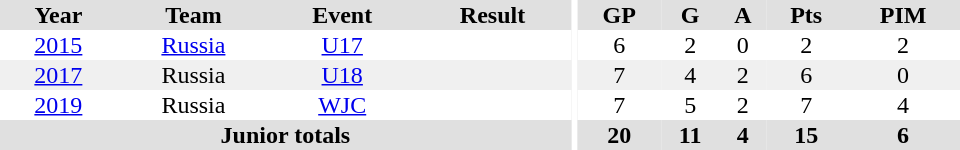<table border="0" cellpadding="1" cellspacing="0" ID="Table3" style="text-align:center; width:40em">
<tr ALIGN="center" bgcolor="#e0e0e0">
<th>Year</th>
<th>Team</th>
<th>Event</th>
<th>Result</th>
<th rowspan="99" bgcolor="#ffffff"></th>
<th>GP</th>
<th>G</th>
<th>A</th>
<th>Pts</th>
<th>PIM</th>
</tr>
<tr>
<td><a href='#'>2015</a></td>
<td><a href='#'>Russia</a></td>
<td><a href='#'>U17</a></td>
<td></td>
<td>6</td>
<td>2</td>
<td>0</td>
<td>2</td>
<td>2</td>
</tr>
<tr bgcolor="#f0f0f0">
<td><a href='#'>2017</a></td>
<td>Russia</td>
<td><a href='#'>U18</a></td>
<td></td>
<td>7</td>
<td>4</td>
<td>2</td>
<td>6</td>
<td>0</td>
</tr>
<tr>
<td><a href='#'>2019</a></td>
<td>Russia</td>
<td><a href='#'>WJC</a></td>
<td></td>
<td>7</td>
<td>5</td>
<td>2</td>
<td>7</td>
<td>4</td>
</tr>
<tr bgcolor="#e0e0e0">
<th colspan="4">Junior totals</th>
<th>20</th>
<th>11</th>
<th>4</th>
<th>15</th>
<th>6</th>
</tr>
</table>
